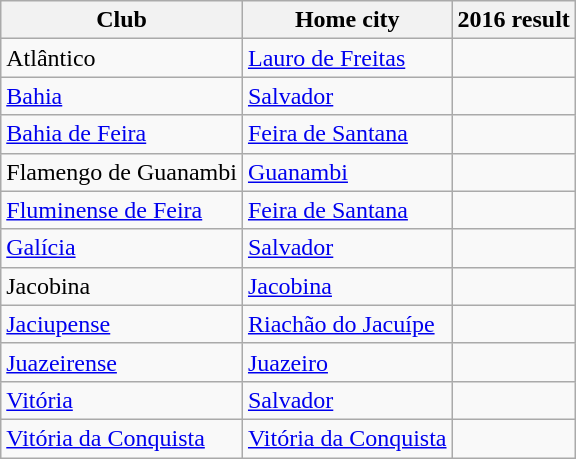<table class="wikitable sortable">
<tr>
<th>Club</th>
<th>Home city</th>
<th>2016 result</th>
</tr>
<tr>
<td>Atlântico</td>
<td><a href='#'>Lauro de Freitas</a></td>
<td></td>
</tr>
<tr>
<td><a href='#'>Bahia</a></td>
<td><a href='#'>Salvador</a></td>
<td></td>
</tr>
<tr>
<td><a href='#'>Bahia de Feira</a></td>
<td><a href='#'>Feira de Santana</a></td>
<td></td>
</tr>
<tr>
<td>Flamengo de Guanambi</td>
<td><a href='#'>Guanambi</a></td>
<td></td>
</tr>
<tr>
<td><a href='#'>Fluminense de Feira</a></td>
<td><a href='#'>Feira de Santana</a></td>
<td></td>
</tr>
<tr>
<td><a href='#'>Galícia</a></td>
<td><a href='#'>Salvador</a></td>
<td></td>
</tr>
<tr>
<td>Jacobina</td>
<td><a href='#'>Jacobina</a></td>
<td></td>
</tr>
<tr>
<td><a href='#'>Jaciupense</a></td>
<td><a href='#'>Riachão do Jacuípe</a></td>
<td></td>
</tr>
<tr>
<td><a href='#'>Juazeirense</a></td>
<td><a href='#'>Juazeiro</a></td>
<td></td>
</tr>
<tr>
<td><a href='#'>Vitória</a></td>
<td><a href='#'>Salvador</a></td>
<td></td>
</tr>
<tr>
<td><a href='#'>Vitória da Conquista</a></td>
<td><a href='#'>Vitória da Conquista</a></td>
<td></td>
</tr>
</table>
